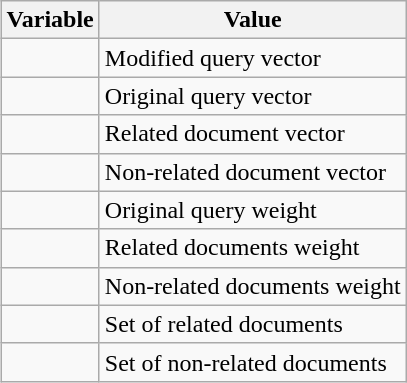<table class="wikitable" style="float:right; margin-left: 1.5em; margin-right: 0; margin-top: 0;">
<tr>
<th>Variable</th>
<th>Value</th>
</tr>
<tr>
<td></td>
<td>Modified query vector</td>
</tr>
<tr>
<td></td>
<td>Original query vector</td>
</tr>
<tr>
<td></td>
<td>Related document vector</td>
</tr>
<tr>
<td></td>
<td>Non-related document vector</td>
</tr>
<tr>
<td></td>
<td>Original query weight</td>
</tr>
<tr>
<td></td>
<td>Related documents weight</td>
</tr>
<tr>
<td></td>
<td>Non-related documents weight</td>
</tr>
<tr>
<td></td>
<td>Set of related documents</td>
</tr>
<tr>
<td></td>
<td>Set of non-related documents</td>
</tr>
</table>
